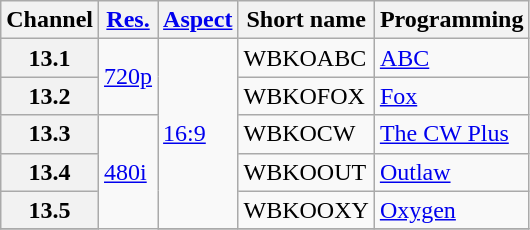<table class="wikitable">
<tr>
<th scope = "col">Channel</th>
<th scope = "col"><a href='#'>Res.</a></th>
<th scope = "col"><a href='#'>Aspect</a></th>
<th scope = "col">Short name</th>
<th scope = "col">Programming</th>
</tr>
<tr>
<th scope = "row">13.1</th>
<td rowspan="2"><a href='#'>720p</a></td>
<td rowspan="5"><a href='#'>16:9</a></td>
<td>WBKOABC</td>
<td><a href='#'>ABC</a></td>
</tr>
<tr>
<th scope = "row">13.2</th>
<td>WBKOFOX</td>
<td><a href='#'>Fox</a></td>
</tr>
<tr>
<th scope = "row">13.3</th>
<td rowspan="4"><a href='#'>480i</a></td>
<td>WBKOCW</td>
<td><a href='#'>The CW Plus</a></td>
</tr>
<tr>
<th scope = "row">13.4</th>
<td>WBKOOUT</td>
<td><a href='#'>Outlaw</a></td>
</tr>
<tr>
<th scope = "row">13.5</th>
<td>WBKOOXY</td>
<td><a href='#'>Oxygen</a></td>
</tr>
<tr>
</tr>
</table>
